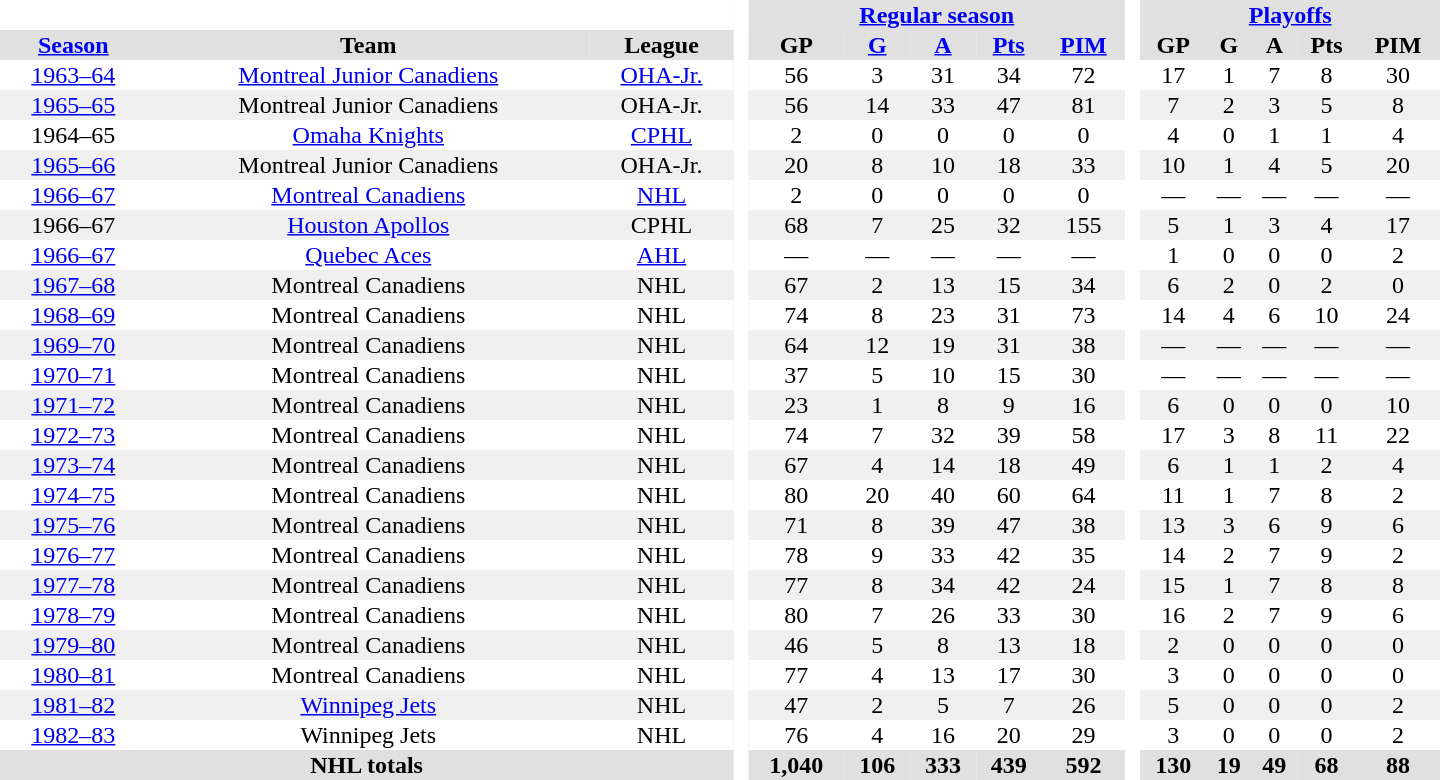<table border="0" cellpadding="1" cellspacing="0" style="text-align:center; width:60em;">
<tr style="background:#e0e0e0;">
<th colspan="3"  bgcolor="#ffffff"> </th>
<th rowspan="99" bgcolor="#ffffff"> </th>
<th colspan="5"><a href='#'>Regular season</a></th>
<th rowspan="99" bgcolor="#ffffff"> </th>
<th colspan="5"><a href='#'>Playoffs</a></th>
</tr>
<tr style="background:#e0e0e0;">
<th><a href='#'>Season</a></th>
<th>Team</th>
<th>League</th>
<th>GP</th>
<th><a href='#'>G</a></th>
<th><a href='#'>A</a></th>
<th><a href='#'>Pts</a></th>
<th><a href='#'>PIM</a></th>
<th>GP</th>
<th>G</th>
<th>A</th>
<th>Pts</th>
<th>PIM</th>
</tr>
<tr>
<td><a href='#'>1963–64</a></td>
<td><a href='#'>Montreal Junior Canadiens</a></td>
<td><a href='#'>OHA-Jr.</a></td>
<td>56</td>
<td>3</td>
<td>31</td>
<td>34</td>
<td>72</td>
<td>17</td>
<td>1</td>
<td>7</td>
<td>8</td>
<td>30</td>
</tr>
<tr style="background:#f0f0f0;">
<td><a href='#'>1965–65</a></td>
<td>Montreal Junior Canadiens</td>
<td>OHA-Jr.</td>
<td>56</td>
<td>14</td>
<td>33</td>
<td>47</td>
<td>81</td>
<td>7</td>
<td>2</td>
<td>3</td>
<td>5</td>
<td>8</td>
</tr>
<tr>
<td>1964–65</td>
<td><a href='#'>Omaha Knights</a></td>
<td><a href='#'>CPHL</a></td>
<td>2</td>
<td>0</td>
<td>0</td>
<td>0</td>
<td>0</td>
<td>4</td>
<td>0</td>
<td>1</td>
<td>1</td>
<td>4</td>
</tr>
<tr style="background:#f0f0f0;">
<td><a href='#'>1965–66</a></td>
<td>Montreal Junior Canadiens</td>
<td>OHA-Jr.</td>
<td>20</td>
<td>8</td>
<td>10</td>
<td>18</td>
<td>33</td>
<td>10</td>
<td>1</td>
<td>4</td>
<td>5</td>
<td>20</td>
</tr>
<tr>
<td><a href='#'>1966–67</a></td>
<td><a href='#'>Montreal Canadiens</a></td>
<td><a href='#'>NHL</a></td>
<td>2</td>
<td>0</td>
<td>0</td>
<td>0</td>
<td>0</td>
<td>—</td>
<td>—</td>
<td>—</td>
<td>—</td>
<td>—</td>
</tr>
<tr style="background:#f0f0f0;">
<td>1966–67</td>
<td><a href='#'>Houston Apollos</a></td>
<td>CPHL</td>
<td>68</td>
<td>7</td>
<td>25</td>
<td>32</td>
<td>155</td>
<td>5</td>
<td>1</td>
<td>3</td>
<td>4</td>
<td>17</td>
</tr>
<tr>
<td><a href='#'>1966–67</a></td>
<td><a href='#'>Quebec Aces</a></td>
<td><a href='#'>AHL</a></td>
<td>—</td>
<td>—</td>
<td>—</td>
<td>—</td>
<td>—</td>
<td>1</td>
<td>0</td>
<td>0</td>
<td>0</td>
<td>2</td>
</tr>
<tr style="background:#f0f0f0;">
<td><a href='#'>1967–68</a></td>
<td>Montreal Canadiens</td>
<td>NHL</td>
<td>67</td>
<td>2</td>
<td>13</td>
<td>15</td>
<td>34</td>
<td>6</td>
<td>2</td>
<td>0</td>
<td>2</td>
<td>0</td>
</tr>
<tr>
<td><a href='#'>1968–69</a></td>
<td>Montreal Canadiens</td>
<td>NHL</td>
<td>74</td>
<td>8</td>
<td>23</td>
<td>31</td>
<td>73</td>
<td>14</td>
<td>4</td>
<td>6</td>
<td>10</td>
<td>24</td>
</tr>
<tr style="background:#f0f0f0;">
<td><a href='#'>1969–70</a></td>
<td>Montreal Canadiens</td>
<td>NHL</td>
<td>64</td>
<td>12</td>
<td>19</td>
<td>31</td>
<td>38</td>
<td>—</td>
<td>—</td>
<td>—</td>
<td>—</td>
<td>—</td>
</tr>
<tr>
<td><a href='#'>1970–71</a></td>
<td>Montreal Canadiens</td>
<td>NHL</td>
<td>37</td>
<td>5</td>
<td>10</td>
<td>15</td>
<td>30</td>
<td>—</td>
<td>—</td>
<td>—</td>
<td>—</td>
<td>—</td>
</tr>
<tr style="background:#f0f0f0;">
<td><a href='#'>1971–72</a></td>
<td>Montreal Canadiens</td>
<td>NHL</td>
<td>23</td>
<td>1</td>
<td>8</td>
<td>9</td>
<td>16</td>
<td>6</td>
<td>0</td>
<td>0</td>
<td>0</td>
<td>10</td>
</tr>
<tr>
<td><a href='#'>1972–73</a></td>
<td>Montreal Canadiens</td>
<td>NHL</td>
<td>74</td>
<td>7</td>
<td>32</td>
<td>39</td>
<td>58</td>
<td>17</td>
<td>3</td>
<td>8</td>
<td>11</td>
<td>22</td>
</tr>
<tr style="background:#f0f0f0;">
<td><a href='#'>1973–74</a></td>
<td>Montreal Canadiens</td>
<td>NHL</td>
<td>67</td>
<td>4</td>
<td>14</td>
<td>18</td>
<td>49</td>
<td>6</td>
<td>1</td>
<td>1</td>
<td>2</td>
<td>4</td>
</tr>
<tr>
<td><a href='#'>1974–75</a></td>
<td>Montreal Canadiens</td>
<td>NHL</td>
<td>80</td>
<td>20</td>
<td>40</td>
<td>60</td>
<td>64</td>
<td>11</td>
<td>1</td>
<td>7</td>
<td>8</td>
<td>2</td>
</tr>
<tr style="background:#f0f0f0;">
<td><a href='#'>1975–76</a></td>
<td>Montreal Canadiens</td>
<td>NHL</td>
<td>71</td>
<td>8</td>
<td>39</td>
<td>47</td>
<td>38</td>
<td>13</td>
<td>3</td>
<td>6</td>
<td>9</td>
<td>6</td>
</tr>
<tr>
<td><a href='#'>1976–77</a></td>
<td>Montreal Canadiens</td>
<td>NHL</td>
<td>78</td>
<td>9</td>
<td>33</td>
<td>42</td>
<td>35</td>
<td>14</td>
<td>2</td>
<td>7</td>
<td>9</td>
<td>2</td>
</tr>
<tr style="background:#f0f0f0;">
<td><a href='#'>1977–78</a></td>
<td>Montreal Canadiens</td>
<td>NHL</td>
<td>77</td>
<td>8</td>
<td>34</td>
<td>42</td>
<td>24</td>
<td>15</td>
<td>1</td>
<td>7</td>
<td>8</td>
<td>8</td>
</tr>
<tr>
<td><a href='#'>1978–79</a></td>
<td>Montreal Canadiens</td>
<td>NHL</td>
<td>80</td>
<td>7</td>
<td>26</td>
<td>33</td>
<td>30</td>
<td>16</td>
<td>2</td>
<td>7</td>
<td>9</td>
<td>6</td>
</tr>
<tr style="background:#f0f0f0;">
<td><a href='#'>1979–80</a></td>
<td>Montreal Canadiens</td>
<td>NHL</td>
<td>46</td>
<td>5</td>
<td>8</td>
<td>13</td>
<td>18</td>
<td>2</td>
<td>0</td>
<td>0</td>
<td>0</td>
<td>0</td>
</tr>
<tr>
<td><a href='#'>1980–81</a></td>
<td>Montreal Canadiens</td>
<td>NHL</td>
<td>77</td>
<td>4</td>
<td>13</td>
<td>17</td>
<td>30</td>
<td>3</td>
<td>0</td>
<td>0</td>
<td>0</td>
<td>0</td>
</tr>
<tr style="background:#f0f0f0;">
<td><a href='#'>1981–82</a></td>
<td><a href='#'>Winnipeg Jets</a></td>
<td>NHL</td>
<td>47</td>
<td>2</td>
<td>5</td>
<td>7</td>
<td>26</td>
<td>5</td>
<td>0</td>
<td>0</td>
<td>0</td>
<td>2</td>
</tr>
<tr>
<td><a href='#'>1982–83</a></td>
<td>Winnipeg Jets</td>
<td>NHL</td>
<td>76</td>
<td>4</td>
<td>16</td>
<td>20</td>
<td>29</td>
<td>3</td>
<td>0</td>
<td>0</td>
<td>0</td>
<td>2</td>
</tr>
<tr style="background:#e0e0e0;">
<th colspan="3">NHL totals</th>
<th>1,040</th>
<th>106</th>
<th>333</th>
<th>439</th>
<th>592</th>
<th>130</th>
<th>19</th>
<th>49</th>
<th>68</th>
<th>88</th>
</tr>
</table>
